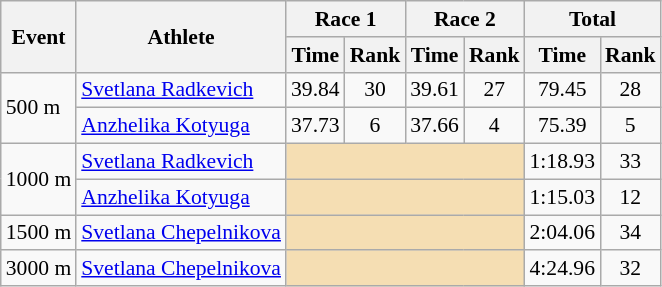<table class="wikitable" border="1" style="font-size:90%">
<tr>
<th rowspan=2>Event</th>
<th rowspan=2>Athlete</th>
<th colspan=2>Race 1</th>
<th colspan=2>Race 2</th>
<th colspan=2>Total</th>
</tr>
<tr>
<th>Time</th>
<th>Rank</th>
<th>Time</th>
<th>Rank</th>
<th>Time</th>
<th>Rank</th>
</tr>
<tr>
<td rowspan=2>500 m</td>
<td><a href='#'>Svetlana Radkevich</a></td>
<td align=center>39.84</td>
<td align=center>30</td>
<td align=center>39.61</td>
<td align=center>27</td>
<td align=center>79.45</td>
<td align=center>28</td>
</tr>
<tr>
<td><a href='#'>Anzhelika Kotyuga</a></td>
<td align=center>37.73</td>
<td align=center>6</td>
<td align=center>37.66</td>
<td align=center>4</td>
<td align=center>75.39</td>
<td align=center>5</td>
</tr>
<tr>
<td rowspan=2>1000 m</td>
<td><a href='#'>Svetlana Radkevich</a></td>
<td colspan="4" bgcolor="wheat"></td>
<td align=center>1:18.93</td>
<td align=center>33</td>
</tr>
<tr>
<td><a href='#'>Anzhelika Kotyuga</a></td>
<td colspan="4" bgcolor="wheat"></td>
<td align=center>1:15.03</td>
<td align=center>12</td>
</tr>
<tr>
<td>1500 m</td>
<td><a href='#'>Svetlana Chepelnikova</a></td>
<td colspan="4" bgcolor="wheat"></td>
<td align=center>2:04.06</td>
<td align=center>34</td>
</tr>
<tr>
<td>3000 m</td>
<td><a href='#'>Svetlana Chepelnikova</a></td>
<td colspan="4" bgcolor="wheat"></td>
<td align=center>4:24.96</td>
<td align=center>32</td>
</tr>
</table>
